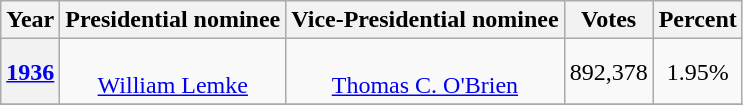<table class="wikitable" style="text-align:center">
<tr>
<th scope="col">Year</th>
<th scope="col">Presidential nominee</th>
<th scope="col">Vice-Presidential nominee</th>
<th scope="col">Votes</th>
<th scope="col">Percent</th>
</tr>
<tr>
<th scope="row"><a href='#'>1936</a></th>
<td><br><a href='#'>William Lemke</a></td>
<td><br><a href='#'>Thomas C. O'Brien</a></td>
<td align=center>892,378</td>
<td align=center>1.95%</td>
</tr>
<tr>
</tr>
</table>
